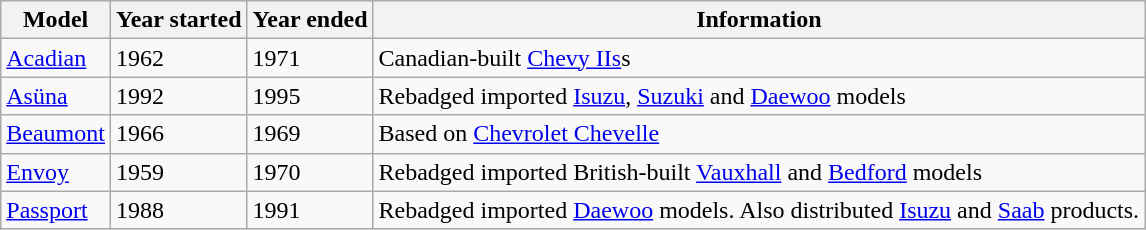<table class="wikitable">
<tr>
<th>Model</th>
<th>Year started</th>
<th>Year ended</th>
<th>Information</th>
</tr>
<tr>
<td><a href='#'>Acadian</a></td>
<td>1962</td>
<td>1971</td>
<td>Canadian-built <a href='#'>Chevy IIs</a>s</td>
</tr>
<tr>
<td><a href='#'>Asüna</a></td>
<td>1992</td>
<td>1995</td>
<td>Rebadged imported <a href='#'>Isuzu</a>, <a href='#'>Suzuki</a> and <a href='#'>Daewoo</a> models</td>
</tr>
<tr>
<td><a href='#'>Beaumont</a></td>
<td>1966</td>
<td>1969</td>
<td>Based on <a href='#'>Chevrolet Chevelle</a></td>
</tr>
<tr>
<td><a href='#'>Envoy</a></td>
<td>1959</td>
<td>1970</td>
<td>Rebadged imported British-built <a href='#'>Vauxhall</a> and <a href='#'>Bedford</a> models</td>
</tr>
<tr>
<td><a href='#'>Passport</a></td>
<td>1988</td>
<td>1991</td>
<td>Rebadged imported <a href='#'>Daewoo</a> models. Also distributed <a href='#'>Isuzu</a> and <a href='#'>Saab</a> products.</td>
</tr>
</table>
